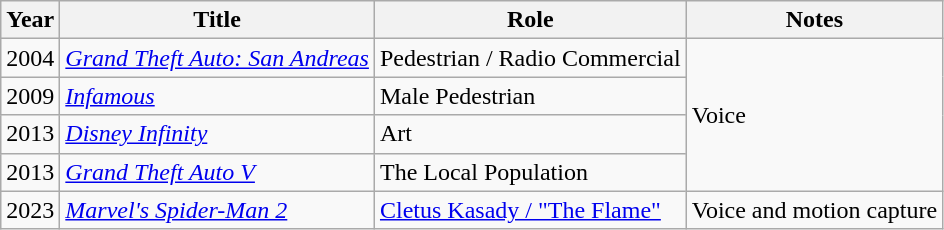<table class="wikitable sortable">
<tr>
<th>Year</th>
<th>Title</th>
<th>Role</th>
<th>Notes</th>
</tr>
<tr>
<td>2004</td>
<td><em><a href='#'>Grand Theft Auto: San Andreas</a></em></td>
<td>Pedestrian / Radio Commercial</td>
<td rowspan="4">Voice</td>
</tr>
<tr>
<td>2009</td>
<td><a href='#'><em>Infamous</em></a></td>
<td>Male Pedestrian</td>
</tr>
<tr>
<td>2013</td>
<td><em><a href='#'>Disney Infinity</a></em></td>
<td>Art</td>
</tr>
<tr>
<td>2013</td>
<td><em><a href='#'>Grand Theft Auto V</a></em></td>
<td>The Local Population</td>
</tr>
<tr>
<td>2023</td>
<td><em><a href='#'>Marvel's Spider-Man 2</a></em></td>
<td><a href='#'>Cletus Kasady / "The Flame"</a></td>
<td>Voice and motion capture</td>
</tr>
</table>
